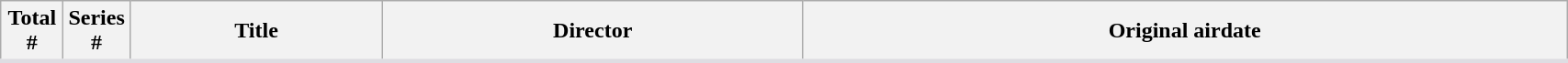<table class="wikitable plainrowheaders" style="background: White; border-bottom: 3px solid #dedde2; width:90%">
<tr>
<th style="width:4%;">Total<br>#</th>
<th style="width:4%;">Series<br>#</th>
<th>Title</th>
<th>Director</th>
<th>Original airdate<br>








</th>
</tr>
</table>
